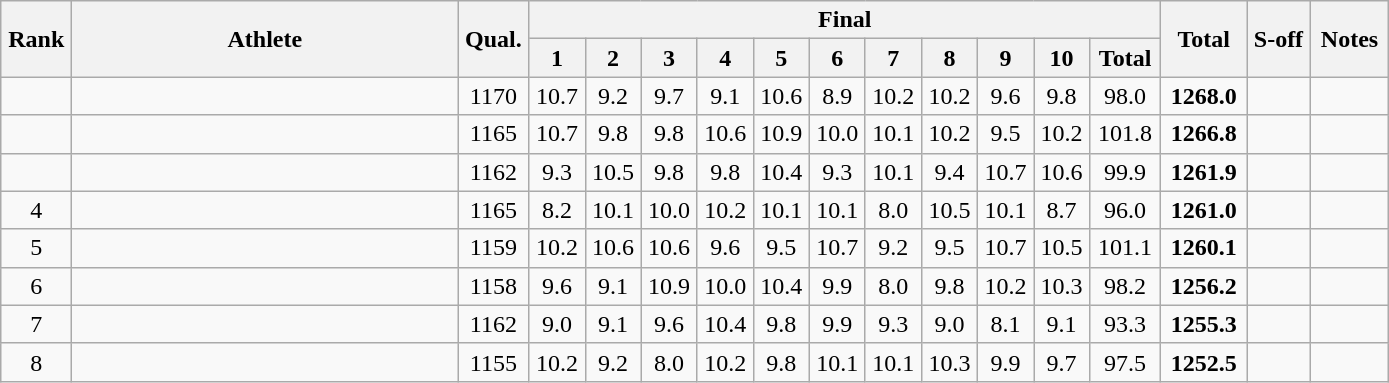<table class="wikitable" style="text-align:center">
<tr>
<th rowspan=2 width=40>Rank</th>
<th rowspan=2 width=250>Athlete</th>
<th rowspan=2 width=40>Qual.</th>
<th colspan=11>Final</th>
<th rowspan=2 width=50>Total</th>
<th rowspan=2 width=35>S-off</th>
<th rowspan=2 width=45>Notes</th>
</tr>
<tr>
<th width=30>1</th>
<th width=30>2</th>
<th width=30>3</th>
<th width=30>4</th>
<th width=30>5</th>
<th width=30>6</th>
<th width=30>7</th>
<th width=30>8</th>
<th width=30>9</th>
<th width=30>10</th>
<th width=40>Total</th>
</tr>
<tr>
<td></td>
<td align=left></td>
<td>1170</td>
<td>10.7</td>
<td>9.2</td>
<td>9.7</td>
<td>9.1</td>
<td>10.6</td>
<td>8.9</td>
<td>10.2</td>
<td>10.2</td>
<td>9.6</td>
<td>9.8</td>
<td>98.0</td>
<td><strong>1268.0</strong></td>
<td></td>
<td></td>
</tr>
<tr>
<td></td>
<td align=left></td>
<td>1165</td>
<td>10.7</td>
<td>9.8</td>
<td>9.8</td>
<td>10.6</td>
<td>10.9</td>
<td>10.0</td>
<td>10.1</td>
<td>10.2</td>
<td>9.5</td>
<td>10.2</td>
<td>101.8</td>
<td><strong>1266.8</strong></td>
<td></td>
<td></td>
</tr>
<tr>
<td></td>
<td align=left></td>
<td>1162</td>
<td>9.3</td>
<td>10.5</td>
<td>9.8</td>
<td>9.8</td>
<td>10.4</td>
<td>9.3</td>
<td>10.1</td>
<td>9.4</td>
<td>10.7</td>
<td>10.6</td>
<td>99.9</td>
<td><strong>1261.9</strong></td>
<td></td>
<td></td>
</tr>
<tr>
<td>4</td>
<td align=left></td>
<td>1165</td>
<td>8.2</td>
<td>10.1</td>
<td>10.0</td>
<td>10.2</td>
<td>10.1</td>
<td>10.1</td>
<td>8.0</td>
<td>10.5</td>
<td>10.1</td>
<td>8.7</td>
<td>96.0</td>
<td><strong>1261.0</strong></td>
<td></td>
<td></td>
</tr>
<tr>
<td>5</td>
<td align=left></td>
<td>1159</td>
<td>10.2</td>
<td>10.6</td>
<td>10.6</td>
<td>9.6</td>
<td>9.5</td>
<td>10.7</td>
<td>9.2</td>
<td>9.5</td>
<td>10.7</td>
<td>10.5</td>
<td>101.1</td>
<td><strong>1260.1</strong></td>
<td></td>
<td></td>
</tr>
<tr>
<td>6</td>
<td align=left></td>
<td>1158</td>
<td>9.6</td>
<td>9.1</td>
<td>10.9</td>
<td>10.0</td>
<td>10.4</td>
<td>9.9</td>
<td>8.0</td>
<td>9.8</td>
<td>10.2</td>
<td>10.3</td>
<td>98.2</td>
<td><strong>1256.2</strong></td>
<td></td>
<td></td>
</tr>
<tr>
<td>7</td>
<td align=left></td>
<td>1162</td>
<td>9.0</td>
<td>9.1</td>
<td>9.6</td>
<td>10.4</td>
<td>9.8</td>
<td>9.9</td>
<td>9.3</td>
<td>9.0</td>
<td>8.1</td>
<td>9.1</td>
<td>93.3</td>
<td><strong>1255.3</strong></td>
<td></td>
<td></td>
</tr>
<tr>
<td>8</td>
<td align=left></td>
<td>1155</td>
<td>10.2</td>
<td>9.2</td>
<td>8.0</td>
<td>10.2</td>
<td>9.8</td>
<td>10.1</td>
<td>10.1</td>
<td>10.3</td>
<td>9.9</td>
<td>9.7</td>
<td>97.5</td>
<td><strong>1252.5</strong></td>
<td></td>
<td></td>
</tr>
</table>
